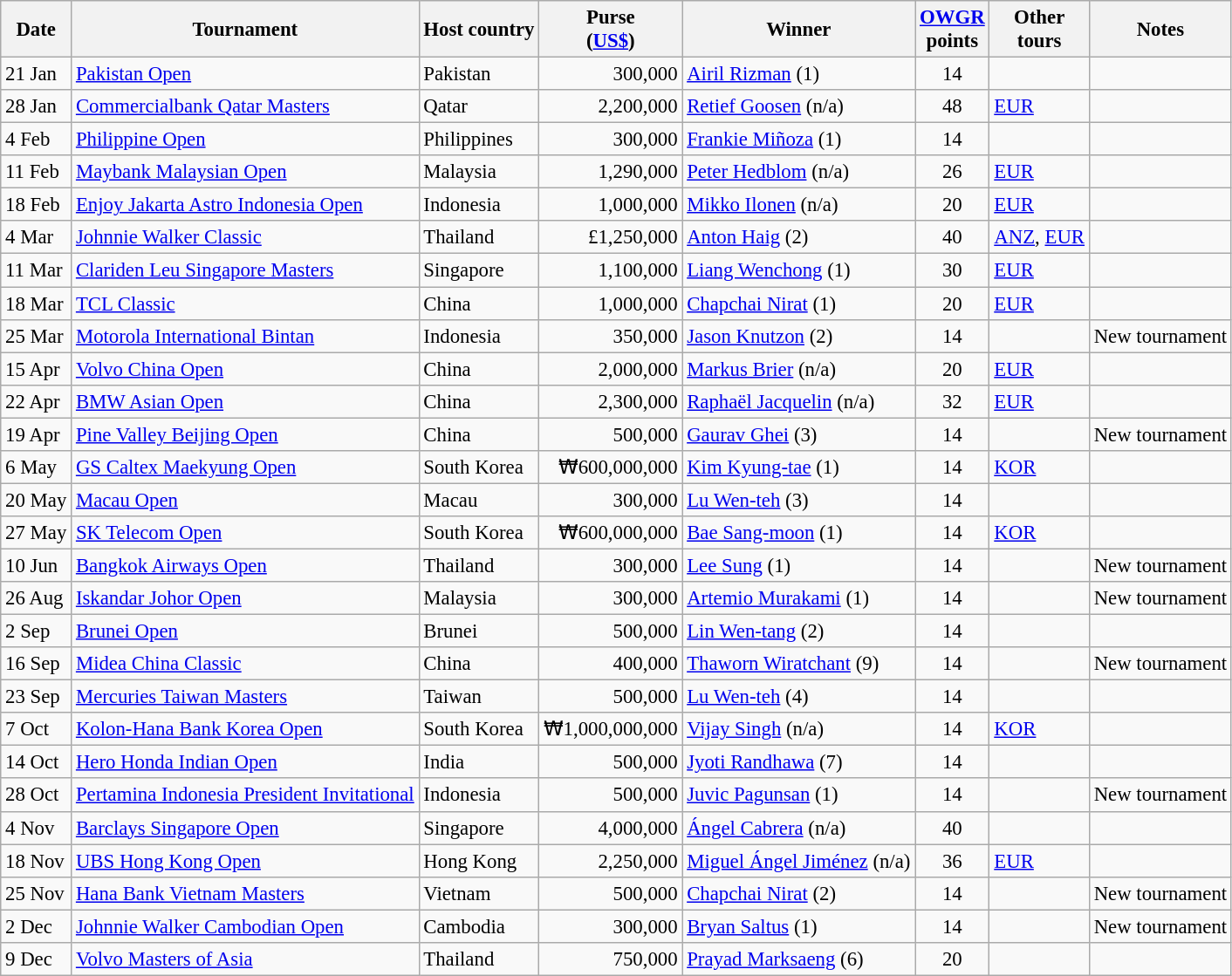<table class="wikitable" style="font-size:95%">
<tr>
<th>Date</th>
<th>Tournament</th>
<th>Host country</th>
<th>Purse<br>(<a href='#'>US$</a>)</th>
<th>Winner</th>
<th><a href='#'>OWGR</a><br>points</th>
<th>Other<br>tours</th>
<th>Notes</th>
</tr>
<tr>
<td>21 Jan</td>
<td><a href='#'>Pakistan Open</a></td>
<td>Pakistan</td>
<td align=right>300,000</td>
<td> <a href='#'>Airil Rizman</a> (1)</td>
<td align=center>14</td>
<td></td>
<td></td>
</tr>
<tr>
<td>28 Jan</td>
<td><a href='#'>Commercialbank Qatar Masters</a></td>
<td>Qatar</td>
<td align=right>2,200,000</td>
<td> <a href='#'>Retief Goosen</a> (n/a)</td>
<td align=center>48</td>
<td><a href='#'>EUR</a></td>
<td></td>
</tr>
<tr>
<td>4 Feb</td>
<td><a href='#'>Philippine Open</a></td>
<td>Philippines</td>
<td align=right>300,000</td>
<td> <a href='#'>Frankie Miñoza</a> (1)</td>
<td align=center>14</td>
<td></td>
<td></td>
</tr>
<tr>
<td>11 Feb</td>
<td><a href='#'>Maybank Malaysian Open</a></td>
<td>Malaysia</td>
<td align=right>1,290,000</td>
<td> <a href='#'>Peter Hedblom</a> (n/a)</td>
<td align=center>26</td>
<td><a href='#'>EUR</a></td>
<td></td>
</tr>
<tr>
<td>18 Feb</td>
<td><a href='#'>Enjoy Jakarta Astro Indonesia Open</a></td>
<td>Indonesia</td>
<td align=right>1,000,000</td>
<td> <a href='#'>Mikko Ilonen</a> (n/a)</td>
<td align=center>20</td>
<td><a href='#'>EUR</a></td>
<td></td>
</tr>
<tr>
<td>4 Mar</td>
<td><a href='#'>Johnnie Walker Classic</a></td>
<td>Thailand</td>
<td align=right>£1,250,000</td>
<td> <a href='#'>Anton Haig</a> (2)</td>
<td align=center>40</td>
<td><a href='#'>ANZ</a>, <a href='#'>EUR</a></td>
<td></td>
</tr>
<tr>
<td>11 Mar</td>
<td><a href='#'>Clariden Leu Singapore Masters</a></td>
<td>Singapore</td>
<td align=right>1,100,000</td>
<td> <a href='#'>Liang Wenchong</a> (1)</td>
<td align=center>30</td>
<td><a href='#'>EUR</a></td>
<td></td>
</tr>
<tr>
<td>18 Mar</td>
<td><a href='#'>TCL Classic</a></td>
<td>China</td>
<td align=right>1,000,000</td>
<td> <a href='#'>Chapchai Nirat</a> (1)</td>
<td align=center>20</td>
<td><a href='#'>EUR</a></td>
<td></td>
</tr>
<tr>
<td>25 Mar</td>
<td><a href='#'>Motorola International Bintan</a></td>
<td>Indonesia</td>
<td align=right>350,000</td>
<td> <a href='#'>Jason Knutzon</a> (2)</td>
<td align=center>14</td>
<td></td>
<td>New tournament</td>
</tr>
<tr>
<td>15 Apr</td>
<td><a href='#'>Volvo China Open</a></td>
<td>China</td>
<td align=right>2,000,000</td>
<td> <a href='#'>Markus Brier</a> (n/a)</td>
<td align=center>20</td>
<td><a href='#'>EUR</a></td>
<td></td>
</tr>
<tr>
<td>22 Apr</td>
<td><a href='#'>BMW Asian Open</a></td>
<td>China</td>
<td align=right>2,300,000</td>
<td> <a href='#'>Raphaël Jacquelin</a> (n/a)</td>
<td align=center>32</td>
<td><a href='#'>EUR</a></td>
<td></td>
</tr>
<tr>
<td>19 Apr</td>
<td><a href='#'>Pine Valley Beijing Open</a></td>
<td>China</td>
<td align=right>500,000</td>
<td> <a href='#'>Gaurav Ghei</a> (3)</td>
<td align=center>14</td>
<td></td>
<td>New tournament</td>
</tr>
<tr>
<td>6 May</td>
<td><a href='#'>GS Caltex Maekyung Open</a></td>
<td>South Korea</td>
<td align=right>₩600,000,000</td>
<td> <a href='#'>Kim Kyung-tae</a> (1)</td>
<td align=center>14</td>
<td><a href='#'>KOR</a></td>
<td></td>
</tr>
<tr>
<td>20 May</td>
<td><a href='#'>Macau Open</a></td>
<td>Macau</td>
<td align=right>300,000</td>
<td> <a href='#'>Lu Wen-teh</a> (3)</td>
<td align=center>14</td>
<td></td>
<td></td>
</tr>
<tr>
<td>27 May</td>
<td><a href='#'>SK Telecom Open</a></td>
<td>South Korea</td>
<td align=right>₩600,000,000</td>
<td> <a href='#'>Bae Sang-moon</a> (1)</td>
<td align=center>14</td>
<td><a href='#'>KOR</a></td>
<td></td>
</tr>
<tr>
<td>10 Jun</td>
<td><a href='#'>Bangkok Airways Open</a></td>
<td>Thailand</td>
<td align=right>300,000</td>
<td> <a href='#'>Lee Sung</a> (1)</td>
<td align=center>14</td>
<td></td>
<td>New tournament</td>
</tr>
<tr>
<td>26 Aug</td>
<td><a href='#'>Iskandar Johor Open</a></td>
<td>Malaysia</td>
<td align=right>300,000</td>
<td> <a href='#'>Artemio Murakami</a> (1)</td>
<td align=center>14</td>
<td></td>
<td>New tournament</td>
</tr>
<tr>
<td>2 Sep</td>
<td><a href='#'>Brunei Open</a></td>
<td>Brunei</td>
<td align=right>500,000</td>
<td> <a href='#'>Lin Wen-tang</a> (2)</td>
<td align=center>14</td>
<td></td>
</tr>
<tr>
<td>16 Sep</td>
<td><a href='#'>Midea China Classic</a></td>
<td>China</td>
<td align=right>400,000</td>
<td> <a href='#'>Thaworn Wiratchant</a> (9)</td>
<td align=center>14</td>
<td></td>
<td>New tournament</td>
</tr>
<tr>
<td>23 Sep</td>
<td><a href='#'>Mercuries Taiwan Masters</a></td>
<td>Taiwan</td>
<td align=right>500,000</td>
<td> <a href='#'>Lu Wen-teh</a> (4)</td>
<td align=center>14</td>
<td></td>
<td></td>
</tr>
<tr>
<td>7 Oct</td>
<td><a href='#'>Kolon-Hana Bank Korea Open</a></td>
<td>South Korea</td>
<td align=right>₩1,000,000,000</td>
<td> <a href='#'>Vijay Singh</a> (n/a)</td>
<td align=center>14</td>
<td><a href='#'>KOR</a></td>
<td></td>
</tr>
<tr>
<td>14 Oct</td>
<td><a href='#'>Hero Honda Indian Open</a></td>
<td>India</td>
<td align=right>500,000</td>
<td> <a href='#'>Jyoti Randhawa</a> (7)</td>
<td align=center>14</td>
<td></td>
<td></td>
</tr>
<tr>
<td>28 Oct</td>
<td><a href='#'>Pertamina Indonesia President Invitational</a></td>
<td>Indonesia</td>
<td align=right>500,000</td>
<td> <a href='#'>Juvic Pagunsan</a> (1)</td>
<td align=center>14</td>
<td></td>
<td>New tournament</td>
</tr>
<tr>
<td>4 Nov</td>
<td><a href='#'>Barclays Singapore Open</a></td>
<td>Singapore</td>
<td align=right>4,000,000</td>
<td> <a href='#'>Ángel Cabrera</a> (n/a)</td>
<td align=center>40</td>
<td></td>
<td></td>
</tr>
<tr>
<td>18 Nov</td>
<td><a href='#'>UBS Hong Kong Open</a></td>
<td>Hong Kong</td>
<td align=right>2,250,000</td>
<td> <a href='#'>Miguel Ángel Jiménez</a> (n/a)</td>
<td align=center>36</td>
<td><a href='#'>EUR</a></td>
<td></td>
</tr>
<tr>
<td>25 Nov</td>
<td><a href='#'>Hana Bank Vietnam Masters</a></td>
<td>Vietnam</td>
<td align=right>500,000</td>
<td> <a href='#'>Chapchai Nirat</a> (2)</td>
<td align=center>14</td>
<td></td>
<td>New tournament</td>
</tr>
<tr>
<td>2 Dec</td>
<td><a href='#'>Johnnie Walker Cambodian Open</a></td>
<td>Cambodia</td>
<td align=right>300,000</td>
<td> <a href='#'>Bryan Saltus</a> (1)</td>
<td align=center>14</td>
<td></td>
<td>New tournament</td>
</tr>
<tr>
<td>9 Dec</td>
<td><a href='#'>Volvo Masters of Asia</a></td>
<td>Thailand</td>
<td align=right>750,000</td>
<td> <a href='#'>Prayad Marksaeng</a> (6)</td>
<td align=center>20</td>
<td></td>
<td></td>
</tr>
</table>
